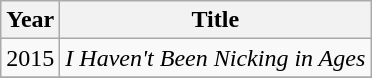<table class="wikitable">
<tr>
<th>Year</th>
<th>Title</th>
</tr>
<tr>
<td>2015</td>
<td><em>I Haven't Been Nicking in Ages</em></td>
</tr>
<tr>
</tr>
</table>
